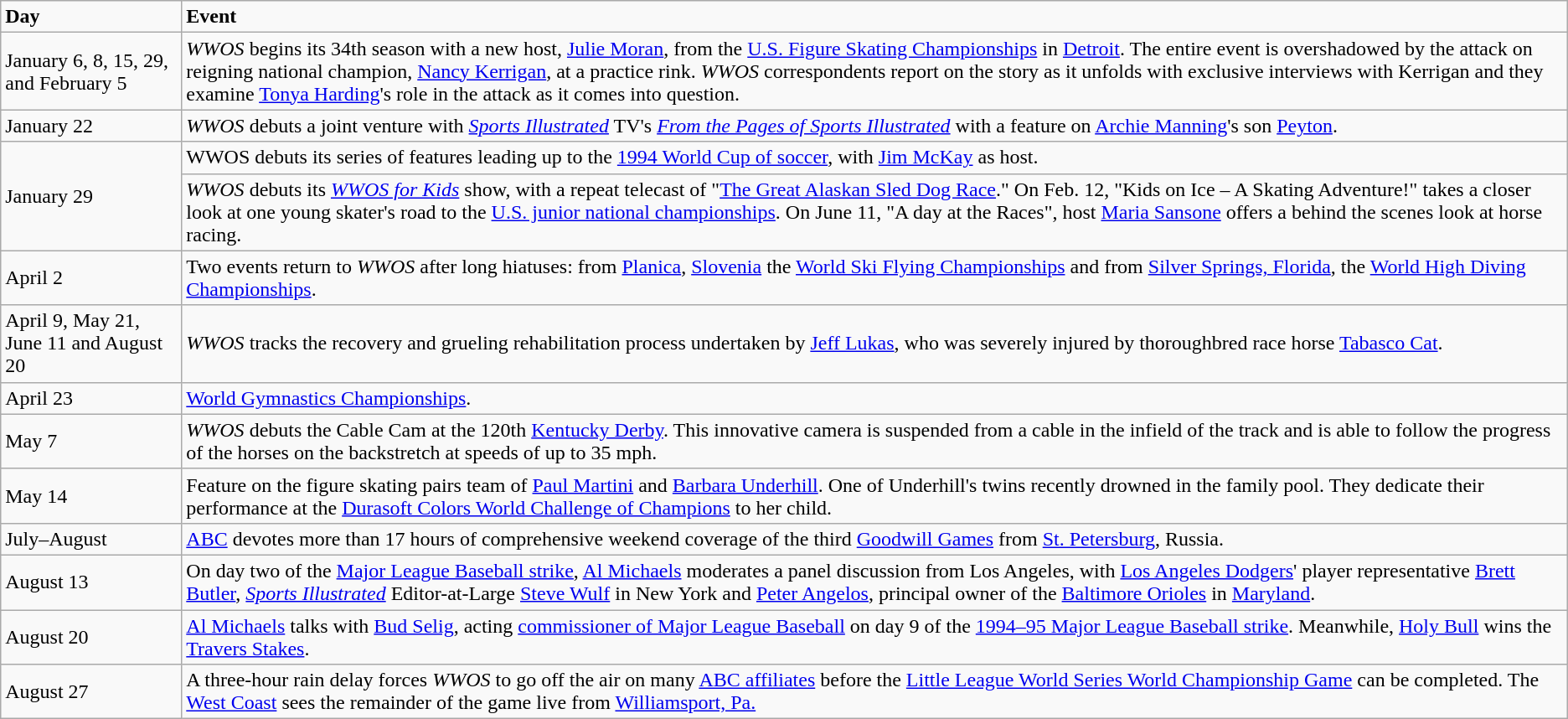<table class="wikitable">
<tr>
<td><strong>Day</strong></td>
<td><strong>Event</strong></td>
</tr>
<tr>
<td>January 6, 8, 15, 29, and February 5</td>
<td><em>WWOS</em> begins its 34th season with a new host, <a href='#'>Julie Moran</a>, from the <a href='#'>U.S. Figure Skating Championships</a> in <a href='#'>Detroit</a>. The entire event is overshadowed by the attack on reigning national champion, <a href='#'>Nancy Kerrigan</a>, at a practice rink. <em>WWOS</em> correspondents report on the story as it unfolds with exclusive interviews with Kerrigan and they examine <a href='#'>Tonya Harding</a>'s role in the attack as it comes into question.</td>
</tr>
<tr>
<td>January 22</td>
<td><em>WWOS</em> debuts a joint venture with <em><a href='#'>Sports Illustrated</a></em> TV's <em><a href='#'>From the Pages of Sports Illustrated</a></em> with a feature on <a href='#'>Archie Manning</a>'s son <a href='#'>Peyton</a>.</td>
</tr>
<tr>
<td rowspan="2">January 29</td>
<td>WWOS debuts its series of features leading up to the <a href='#'>1994 World Cup of soccer</a>, with <a href='#'>Jim McKay</a> as host.</td>
</tr>
<tr>
<td><em>WWOS</em> debuts its <em><a href='#'>WWOS for Kids</a></em> show, with a repeat telecast of "<a href='#'>The Great Alaskan Sled Dog Race</a>." On Feb. 12, "Kids on Ice – A Skating Adventure!" takes a closer look at one young skater's road to the <a href='#'>U.S. junior national championships</a>. On June 11, "A day at the Races", host <a href='#'>Maria Sansone</a> offers a behind the scenes look at horse racing.</td>
</tr>
<tr>
<td>April 2</td>
<td>Two events return to <em>WWOS</em> after long hiatuses: from <a href='#'>Planica</a>, <a href='#'>Slovenia</a> the <a href='#'>World Ski Flying Championships</a> and from <a href='#'>Silver Springs, Florida</a>, the <a href='#'>World High Diving Championships</a>.</td>
</tr>
<tr>
<td>April 9, May 21, June 11 and August 20</td>
<td><em>WWOS</em> tracks the recovery and grueling rehabilitation process undertaken by <a href='#'>Jeff Lukas</a>, who was severely injured by thoroughbred race horse <a href='#'>Tabasco Cat</a>.</td>
</tr>
<tr>
<td>April 23</td>
<td><a href='#'>World Gymnastics Championships</a>.</td>
</tr>
<tr>
<td>May 7</td>
<td><em>WWOS</em> debuts the Cable Cam at the 120th <a href='#'>Kentucky Derby</a>. This innovative camera is suspended from a cable in the infield of the track and is able to follow the progress of the horses on the backstretch at speeds of up to 35 mph.</td>
</tr>
<tr>
<td>May 14</td>
<td>Feature on the figure skating pairs team of <a href='#'>Paul Martini</a> and <a href='#'>Barbara Underhill</a>. One of Underhill's twins recently drowned in the family pool. They dedicate their performance at the <a href='#'>Durasoft Colors World Challenge of Champions</a> to her child.</td>
</tr>
<tr>
<td>July–August</td>
<td><a href='#'>ABC</a> devotes more than 17 hours of comprehensive weekend coverage of the third <a href='#'>Goodwill Games</a> from <a href='#'>St. Petersburg</a>, Russia.</td>
</tr>
<tr>
<td>August 13</td>
<td>On day two of the <a href='#'>Major League Baseball strike</a>, <a href='#'>Al Michaels</a> moderates a panel discussion from Los Angeles, with <a href='#'>Los Angeles Dodgers</a>' player representative <a href='#'>Brett Butler</a>, <em><a href='#'>Sports Illustrated</a></em> Editor-at-Large <a href='#'>Steve Wulf</a> in New York and <a href='#'>Peter Angelos</a>, principal owner of the <a href='#'>Baltimore Orioles</a> in <a href='#'>Maryland</a>.</td>
</tr>
<tr>
<td>August 20</td>
<td><a href='#'>Al Michaels</a> talks with <a href='#'>Bud Selig</a>, acting <a href='#'>commissioner of Major League Baseball</a> on day 9 of the <a href='#'>1994–95 Major League Baseball strike</a>. Meanwhile, <a href='#'>Holy Bull</a> wins the <a href='#'>Travers Stakes</a>.</td>
</tr>
<tr>
<td>August 27</td>
<td>A three-hour rain delay forces <em>WWOS</em> to go off the air on many <a href='#'>ABC affiliates</a> before the <a href='#'>Little League World Series World Championship Game</a> can be completed. The <a href='#'>West Coast</a> sees the remainder of the game live from <a href='#'>Williamsport, Pa.</a></td>
</tr>
</table>
